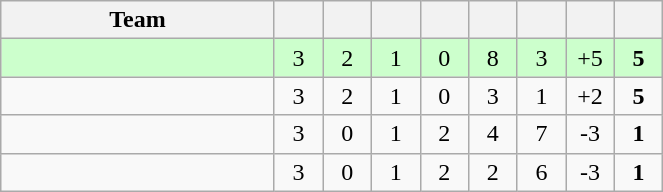<table class="wikitable" style="text-align: center;">
<tr>
<th width=175>Team</th>
<th width=25></th>
<th width=25></th>
<th width=25></th>
<th width=25></th>
<th width=25></th>
<th width=25></th>
<th width=25></th>
<th width=25></th>
</tr>
<tr bgcolor=ccffcc>
<td style="text-align:left;"></td>
<td>3</td>
<td>2</td>
<td>1</td>
<td>0</td>
<td>8</td>
<td>3</td>
<td>+5</td>
<td><strong>5</strong></td>
</tr>
<tr>
<td style="text-align:left;"></td>
<td>3</td>
<td>2</td>
<td>1</td>
<td>0</td>
<td>3</td>
<td>1</td>
<td>+2</td>
<td><strong>5</strong></td>
</tr>
<tr>
<td style="text-align:left;"></td>
<td>3</td>
<td>0</td>
<td>1</td>
<td>2</td>
<td>4</td>
<td>7</td>
<td>-3</td>
<td><strong>1</strong></td>
</tr>
<tr>
<td style="text-align:left;"></td>
<td>3</td>
<td>0</td>
<td>1</td>
<td>2</td>
<td>2</td>
<td>6</td>
<td>-3</td>
<td><strong>1</strong></td>
</tr>
</table>
